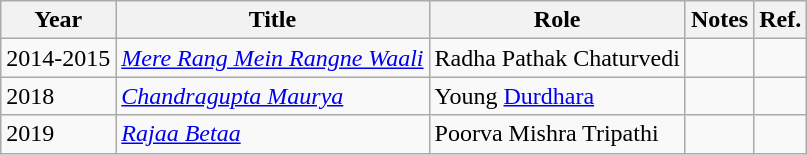<table class="wikitable sortable">
<tr>
<th>Year</th>
<th>Title</th>
<th>Role</th>
<th>Notes</th>
<th>Ref.</th>
</tr>
<tr>
<td>2014-2015</td>
<td><em><a href='#'>Mere Rang Mein Rangne Waali</a></em></td>
<td>Radha Pathak Chaturvedi</td>
<td></td>
<td></td>
</tr>
<tr>
<td>2018</td>
<td><em><a href='#'>Chandragupta Maurya</a></em></td>
<td>Young <a href='#'>Durdhara</a></td>
<td></td>
<td></td>
</tr>
<tr>
<td>2019</td>
<td><em><a href='#'>Rajaa Betaa</a></em></td>
<td>Poorva Mishra Tripathi</td>
<td></td>
<td></td>
</tr>
</table>
